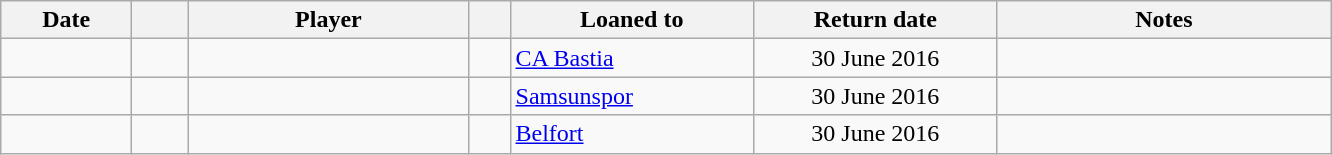<table class="wikitable sortable">
<tr>
<th style="width:80px;">Date</th>
<th style="width:30px;"></th>
<th style="width:180px;">Player</th>
<th style="width:20px;"></th>
<th style="width:155px;">Loaned to</th>
<th style="width:155px;" class="unsortable">Return date</th>
<th style="width:215px;" class="unsortable">Notes</th>
</tr>
<tr>
<td></td>
<td align=center></td>
<td> </td>
<td></td>
<td> <a href='#'>CA Bastia</a></td>
<td align=center>30 June 2016</td>
<td align=center></td>
</tr>
<tr>
<td></td>
<td align=center></td>
<td> </td>
<td></td>
<td> <a href='#'>Samsunspor</a></td>
<td align=center>30 June 2016</td>
<td align=center></td>
</tr>
<tr>
<td></td>
<td align=center></td>
<td> </td>
<td></td>
<td> <a href='#'>Belfort</a></td>
<td align=center>30 June 2016</td>
<td align=center></td>
</tr>
</table>
